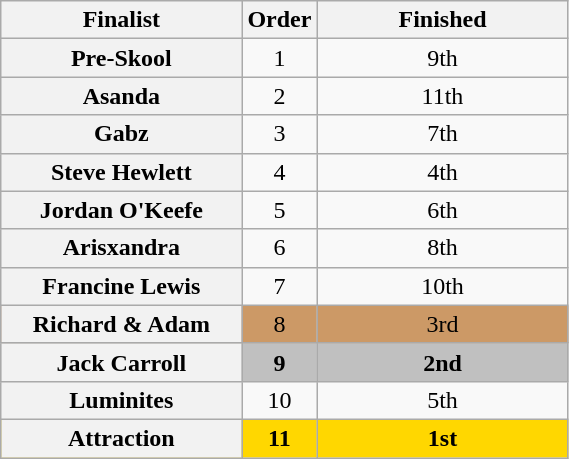<table class="wikitable sortable plainrowheaders" style="text-align:center; width:30%;">
<tr>
<th " class="unsortable style="width:15em;">Finalist</th>
<th data-sort-type="number" style="width:1em;">Order</th>
<th data-sort-type="number" style="width:10em;">Finished </th>
</tr>
<tr>
<th scope="row">Pre-Skool</th>
<td>1</td>
<td>9th</td>
</tr>
<tr>
<th scope="row">Asanda</th>
<td>2</td>
<td>11th</td>
</tr>
<tr>
<th scope="row">Gabz</th>
<td>3</td>
<td>7th</td>
</tr>
<tr>
<th scope="row">Steve Hewlett</th>
<td>4</td>
<td>4th</td>
</tr>
<tr>
<th scope="row">Jordan O'Keefe</th>
<td>5</td>
<td>6th</td>
</tr>
<tr>
<th scope="row">Arisxandra</th>
<td>6</td>
<td>8th</td>
</tr>
<tr>
<th scope="row">Francine Lewis</th>
<td>7</td>
<td>10th</td>
</tr>
<tr bgcolor=#c96>
<th scope="row">Richard & Adam</th>
<td>8</td>
<td>3rd</td>
</tr>
<tr style="background:silver;">
<th scope="row"><strong>Jack Carroll</strong></th>
<td><strong>9</strong></td>
<td><strong>2nd</strong></td>
</tr>
<tr>
<th scope="row">Luminites</th>
<td>10</td>
<td>5th</td>
</tr>
<tr style="background:gold;">
<th scope="row"><strong>Attraction</strong></th>
<td><strong>11</strong></td>
<td><strong>1st</strong></td>
</tr>
</table>
